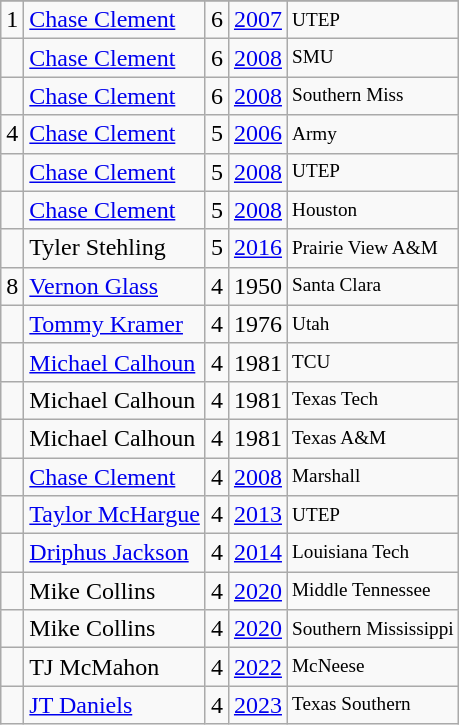<table class="wikitable">
<tr>
</tr>
<tr>
<td>1</td>
<td><a href='#'>Chase Clement</a></td>
<td>6</td>
<td><a href='#'>2007</a></td>
<td style="font-size:80%;">UTEP</td>
</tr>
<tr>
<td></td>
<td><a href='#'>Chase Clement</a></td>
<td>6</td>
<td><a href='#'>2008</a></td>
<td style="font-size:80%;">SMU</td>
</tr>
<tr>
<td></td>
<td><a href='#'>Chase Clement</a></td>
<td>6</td>
<td><a href='#'>2008</a></td>
<td style="font-size:80%;">Southern Miss</td>
</tr>
<tr>
<td>4</td>
<td><a href='#'>Chase Clement</a></td>
<td>5</td>
<td><a href='#'>2006</a></td>
<td style="font-size:80%;">Army</td>
</tr>
<tr>
<td></td>
<td><a href='#'>Chase Clement</a></td>
<td>5</td>
<td><a href='#'>2008</a></td>
<td style="font-size:80%;">UTEP</td>
</tr>
<tr>
<td></td>
<td><a href='#'>Chase Clement</a></td>
<td>5</td>
<td><a href='#'>2008</a></td>
<td style="font-size:80%;">Houston</td>
</tr>
<tr>
<td></td>
<td>Tyler Stehling</td>
<td>5</td>
<td><a href='#'>2016</a></td>
<td style="font-size:80%;">Prairie View A&M</td>
</tr>
<tr>
<td>8</td>
<td><a href='#'>Vernon Glass</a></td>
<td>4</td>
<td>1950</td>
<td style="font-size:80%;">Santa Clara</td>
</tr>
<tr>
<td></td>
<td><a href='#'>Tommy Kramer</a></td>
<td>4</td>
<td>1976</td>
<td style="font-size:80%;">Utah</td>
</tr>
<tr>
<td></td>
<td><a href='#'>Michael Calhoun</a></td>
<td>4</td>
<td>1981</td>
<td style="font-size:80%;">TCU</td>
</tr>
<tr>
<td></td>
<td>Michael Calhoun</td>
<td>4</td>
<td>1981</td>
<td style="font-size:80%;">Texas Tech</td>
</tr>
<tr>
<td></td>
<td>Michael Calhoun</td>
<td>4</td>
<td>1981</td>
<td style="font-size:80%;">Texas A&M</td>
</tr>
<tr>
<td></td>
<td><a href='#'>Chase Clement</a></td>
<td>4</td>
<td><a href='#'>2008</a></td>
<td style="font-size:80%;">Marshall</td>
</tr>
<tr>
<td></td>
<td><a href='#'>Taylor McHargue</a></td>
<td>4</td>
<td><a href='#'>2013</a></td>
<td style="font-size:80%;">UTEP</td>
</tr>
<tr>
<td></td>
<td><a href='#'>Driphus Jackson</a></td>
<td>4</td>
<td><a href='#'>2014</a></td>
<td style="font-size:80%;">Louisiana Tech</td>
</tr>
<tr>
<td></td>
<td>Mike Collins</td>
<td>4</td>
<td><a href='#'>2020</a></td>
<td style="font-size:80%;">Middle Tennessee</td>
</tr>
<tr>
<td></td>
<td>Mike Collins</td>
<td>4</td>
<td><a href='#'>2020</a></td>
<td style="font-size:80%;">Southern Mississippi</td>
</tr>
<tr>
<td></td>
<td>TJ McMahon</td>
<td>4</td>
<td><a href='#'>2022</a></td>
<td style="font-size:80%;">McNeese</td>
</tr>
<tr>
<td></td>
<td><a href='#'>JT Daniels</a></td>
<td>4</td>
<td><a href='#'>2023</a></td>
<td style="font-size:80%;">Texas Southern</td>
</tr>
</table>
